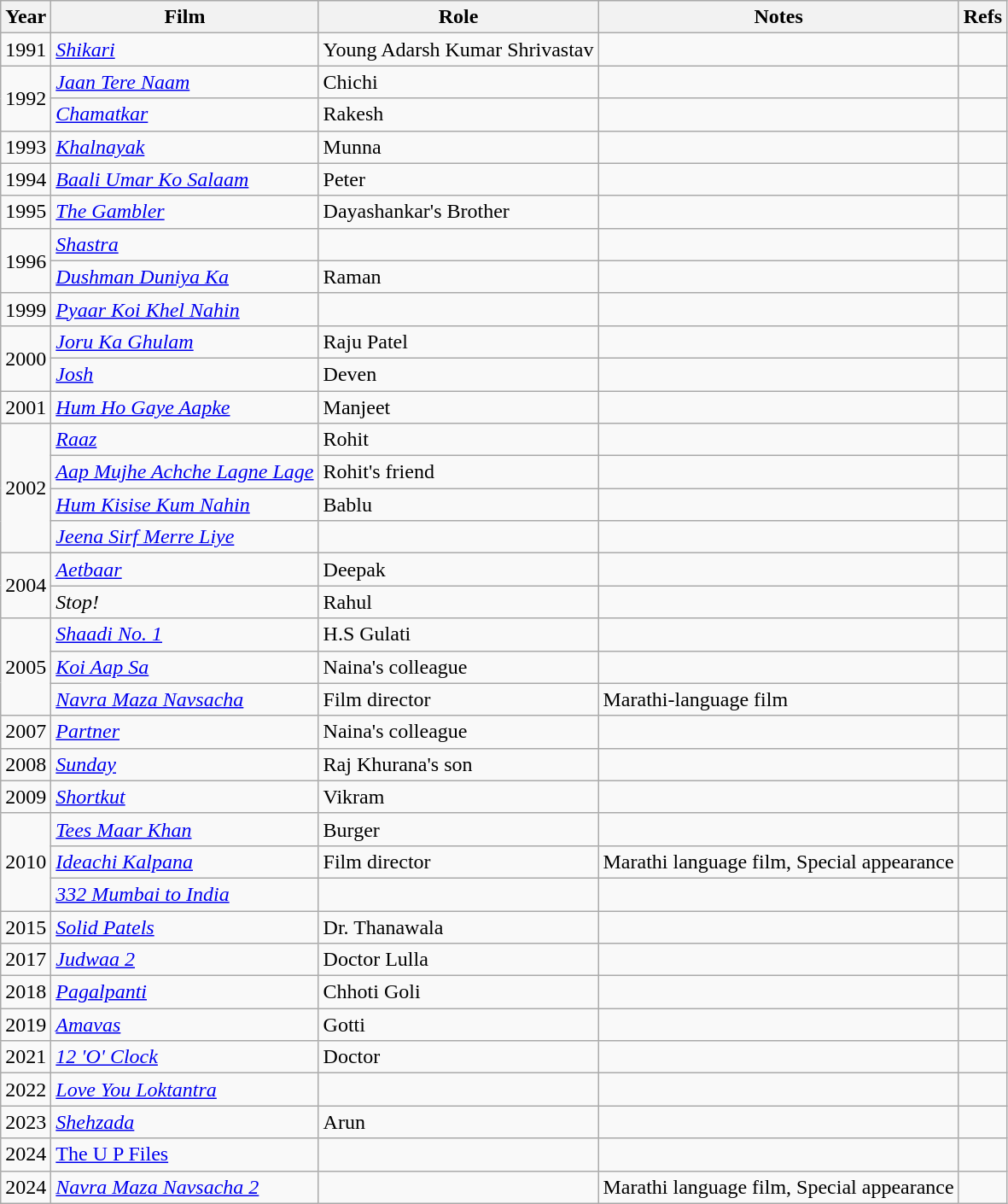<table class="wikitable sortable">
<tr>
<th scope="col">Year</th>
<th scope="col">Film</th>
<th scope="col">Role</th>
<th scope="col">Notes</th>
<th scope="col">Refs</th>
</tr>
<tr>
<td>1991</td>
<td><em><a href='#'>Shikari</a></em></td>
<td>Young Adarsh Kumar Shrivastav</td>
<td></td>
<td></td>
</tr>
<tr>
<td rowspan="2">1992</td>
<td><em><a href='#'>Jaan Tere Naam</a></em></td>
<td>Chichi</td>
<td></td>
<td></td>
</tr>
<tr>
<td><em><a href='#'>Chamatkar</a></em></td>
<td>Rakesh</td>
<td></td>
<td></td>
</tr>
<tr>
<td>1993</td>
<td><em><a href='#'>Khalnayak</a></em></td>
<td>Munna</td>
<td></td>
<td></td>
</tr>
<tr>
<td>1994</td>
<td><em><a href='#'>Baali Umar Ko Salaam</a></em></td>
<td>Peter</td>
<td></td>
<td></td>
</tr>
<tr>
<td>1995</td>
<td><em><a href='#'>The Gambler</a></em></td>
<td>Dayashankar's Brother</td>
<td></td>
<td></td>
</tr>
<tr>
<td Rowspan="2">1996</td>
<td><em><a href='#'>Shastra</a></em></td>
<td></td>
<td></td>
<td></td>
</tr>
<tr>
<td><em><a href='#'>Dushman Duniya Ka</a></em></td>
<td>Raman</td>
<td></td>
<td></td>
</tr>
<tr>
<td>1999</td>
<td><em><a href='#'>Pyaar Koi Khel Nahin</a></em></td>
<td></td>
<td></td>
<td></td>
</tr>
<tr>
<td rowspan="2">2000</td>
<td><em><a href='#'>Joru Ka Ghulam</a></em></td>
<td>Raju Patel</td>
<td></td>
<td></td>
</tr>
<tr>
<td><em><a href='#'>Josh</a></em></td>
<td>Deven</td>
<td></td>
<td></td>
</tr>
<tr>
<td>2001</td>
<td><em><a href='#'>Hum Ho Gaye Aapke</a></em></td>
<td>Manjeet</td>
<td></td>
<td></td>
</tr>
<tr>
<td rowspan="4">2002</td>
<td><em><a href='#'>Raaz</a></em></td>
<td>Rohit</td>
<td></td>
<td></td>
</tr>
<tr>
<td><em><a href='#'>Aap Mujhe Achche Lagne Lage</a></em></td>
<td>Rohit's friend</td>
<td></td>
<td></td>
</tr>
<tr>
<td><em><a href='#'>Hum Kisise Kum Nahin</a> </em></td>
<td>Bablu</td>
<td></td>
<td></td>
</tr>
<tr>
<td><em><a href='#'>Jeena Sirf Merre Liye</a></em></td>
<td></td>
<td></td>
<td></td>
</tr>
<tr>
<td rowspan="2">2004</td>
<td><em><a href='#'>Aetbaar</a></em></td>
<td>Deepak</td>
<td></td>
<td></td>
</tr>
<tr>
<td><em>Stop!</em></td>
<td>Rahul</td>
<td></td>
<td></td>
</tr>
<tr>
<td rowspan="3">2005</td>
<td><em><a href='#'>Shaadi No. 1</a></em></td>
<td>H.S Gulati</td>
<td></td>
<td></td>
</tr>
<tr>
<td><em><a href='#'>Koi Aap Sa</a></em></td>
<td>Naina's colleague</td>
<td></td>
<td></td>
</tr>
<tr>
<td><em><a href='#'>Navra Maza Navsacha</a></em></td>
<td>Film director</td>
<td>Marathi-language film</td>
<td></td>
</tr>
<tr>
<td>2007</td>
<td><em><a href='#'>Partner</a></em></td>
<td>Naina's colleague</td>
<td></td>
<td></td>
</tr>
<tr>
<td>2008</td>
<td><em><a href='#'>Sunday</a></em></td>
<td>Raj Khurana's son</td>
<td></td>
<td></td>
</tr>
<tr>
<td>2009</td>
<td><em><a href='#'>Shortkut</a></em></td>
<td>Vikram</td>
<td></td>
<td></td>
</tr>
<tr>
<td rowspan="3">2010</td>
<td><a href='#'><em>Tees Maar Khan</em></a></td>
<td>Burger</td>
<td></td>
<td></td>
</tr>
<tr>
<td><em><a href='#'>Ideachi Kalpana</a></em></td>
<td>Film director</td>
<td>Marathi language film, Special appearance</td>
<td></td>
</tr>
<tr>
<td><em><a href='#'>332 Mumbai to India</a></em></td>
<td></td>
<td></td>
<td></td>
</tr>
<tr>
<td>2015</td>
<td><em><a href='#'>Solid Patels</a></em></td>
<td>Dr. Thanawala</td>
<td></td>
<td></td>
</tr>
<tr>
<td>2017</td>
<td><em><a href='#'>Judwaa 2</a></em></td>
<td>Doctor Lulla</td>
<td></td>
<td></td>
</tr>
<tr>
<td>2018</td>
<td><em><a href='#'>Pagalpanti</a></em></td>
<td>Chhoti Goli</td>
<td></td>
<td></td>
</tr>
<tr>
<td>2019</td>
<td><em><a href='#'>Amavas</a></em></td>
<td>Gotti</td>
<td></td>
<td></td>
</tr>
<tr>
<td>2021</td>
<td><em><a href='#'>12 'O' Clock</a></em></td>
<td>Doctor</td>
<td></td>
<td></td>
</tr>
<tr>
<td>2022</td>
<td><em><a href='#'>Love You Loktantra</a></em></td>
<td></td>
<td></td>
<td></td>
</tr>
<tr>
<td>2023</td>
<td><em><a href='#'>Shehzada</a></em></td>
<td>Arun</td>
<td></td>
<td></td>
</tr>
<tr>
<td>2024</td>
<td><a href='#'>The U P Files</a></td>
<td></td>
<td></td>
<td></td>
</tr>
<tr>
<td>2024</td>
<td><em><a href='#'>Navra Maza Navsacha 2</a></em></td>
<td></td>
<td>Marathi language film, Special appearance</td>
<td></td>
</tr>
</table>
